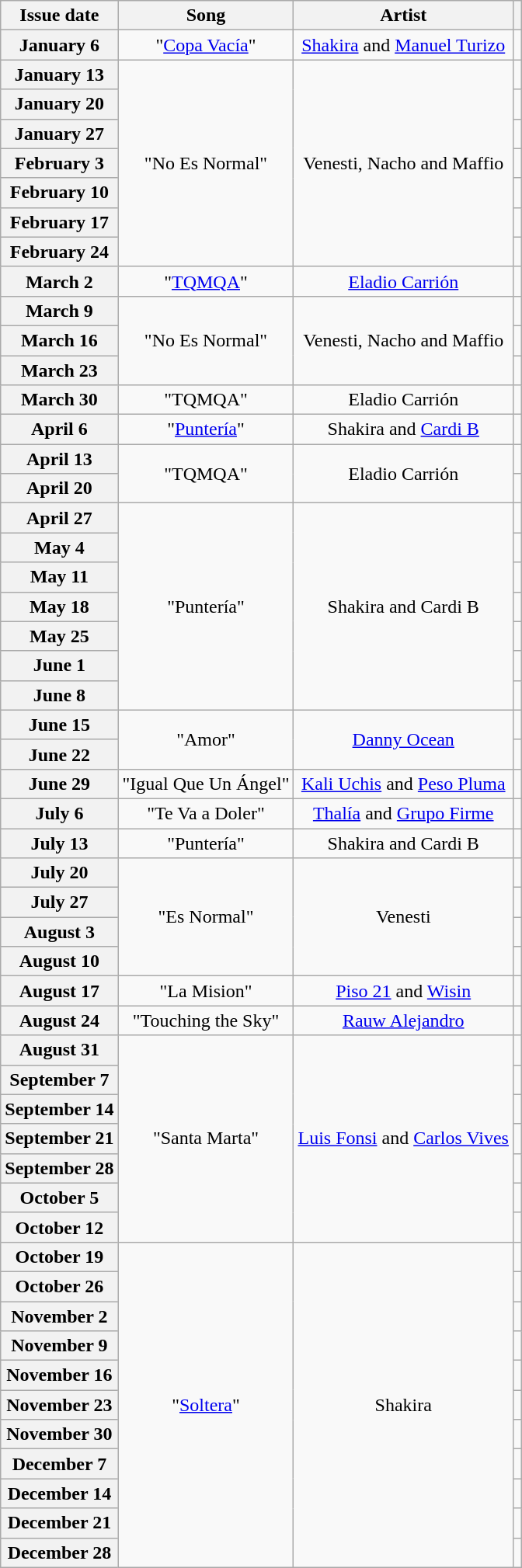<table class="wikitable plainrowheaders" style="text-align: center;">
<tr>
<th scope="col">Issue date</th>
<th scope="col">Song</th>
<th scope="col">Artist</th>
<th scope="col"></th>
</tr>
<tr>
<th scope="row">January 6</th>
<td>"<a href='#'>Copa Vacía</a>"</td>
<td><a href='#'>Shakira</a> and <a href='#'>Manuel Turizo</a></td>
<td></td>
</tr>
<tr>
<th scope="row">January 13</th>
<td rowspan=7>"No Es Normal"</td>
<td rowspan=7>Venesti, Nacho and Maffio</td>
<td></td>
</tr>
<tr>
<th scope="row">January 20</th>
<td></td>
</tr>
<tr>
<th scope="row">January 27</th>
<td></td>
</tr>
<tr>
<th scope="row">February 3</th>
<td></td>
</tr>
<tr>
<th scope="row">February 10</th>
<td></td>
</tr>
<tr>
<th scope="row">February 17</th>
<td></td>
</tr>
<tr>
<th scope="row">February 24</th>
<td></td>
</tr>
<tr>
<th scope="row">March 2</th>
<td>"<a href='#'>TQMQA</a>"</td>
<td><a href='#'>Eladio Carrión</a></td>
<td></td>
</tr>
<tr>
<th scope="row">March 9</th>
<td rowspan=3>"No Es Normal"</td>
<td rowspan=3>Venesti, Nacho and Maffio</td>
<td></td>
</tr>
<tr>
<th scope="row">March 16</th>
<td></td>
</tr>
<tr>
<th scope="row">March 23</th>
<td></td>
</tr>
<tr>
<th scope="row">March 30</th>
<td>"TQMQA"</td>
<td>Eladio Carrión</td>
<td></td>
</tr>
<tr>
<th scope="row">April 6</th>
<td>"<a href='#'>Puntería</a>"</td>
<td>Shakira and <a href='#'>Cardi B</a></td>
<td></td>
</tr>
<tr>
<th scope="row">April 13</th>
<td rowspan=2>"TQMQA"</td>
<td rowspan=2>Eladio Carrión</td>
<td></td>
</tr>
<tr>
<th scope="row">April 20</th>
<td></td>
</tr>
<tr>
<th scope="row">April 27</th>
<td rowspan=7>"Puntería"</td>
<td rowspan=7>Shakira and Cardi B</td>
<td></td>
</tr>
<tr>
<th scope="row">May 4</th>
<td></td>
</tr>
<tr>
<th scope="row">May 11</th>
<td></td>
</tr>
<tr>
<th scope="row">May 18</th>
<td></td>
</tr>
<tr>
<th scope="row">May 25</th>
<td></td>
</tr>
<tr>
<th scope="row">June 1</th>
<td></td>
</tr>
<tr>
<th scope="row">June 8</th>
<td></td>
</tr>
<tr>
<th scope="row">June 15</th>
<td rowspan=2>"Amor"</td>
<td rowspan=2><a href='#'>Danny Ocean</a></td>
<td></td>
</tr>
<tr>
<th scope="row">June 22</th>
<td></td>
</tr>
<tr>
<th scope="row">June 29</th>
<td>"Igual Que Un Ángel"</td>
<td><a href='#'>Kali Uchis</a> and <a href='#'>Peso Pluma</a></td>
<td></td>
</tr>
<tr>
<th scope="row">July 6</th>
<td>"Te Va a Doler"</td>
<td><a href='#'>Thalía</a> and <a href='#'>Grupo Firme</a></td>
<td></td>
</tr>
<tr>
<th scope="row">July 13</th>
<td>"Puntería"</td>
<td>Shakira and Cardi B</td>
<td></td>
</tr>
<tr>
<th scope="row">July 20</th>
<td rowspan=4>"Es Normal"</td>
<td rowspan=4>Venesti</td>
<td></td>
</tr>
<tr>
<th scope="row">July 27</th>
<td></td>
</tr>
<tr>
<th scope="row">August 3</th>
<td></td>
</tr>
<tr>
<th scope="row">August 10</th>
<td></td>
</tr>
<tr>
<th scope="row">August 17</th>
<td>"La Mision"</td>
<td><a href='#'>Piso 21</a> and <a href='#'>Wisin</a></td>
<td></td>
</tr>
<tr>
<th scope="row">August 24</th>
<td>"Touching the Sky"</td>
<td><a href='#'>Rauw Alejandro</a></td>
<td></td>
</tr>
<tr>
<th scope="row">August 31</th>
<td rowspan=7>"Santa Marta"</td>
<td rowspan=7><a href='#'>Luis Fonsi</a> and <a href='#'>Carlos Vives</a></td>
<td></td>
</tr>
<tr>
<th scope="row">September 7</th>
<td></td>
</tr>
<tr>
<th scope="row">September 14</th>
<td></td>
</tr>
<tr>
<th scope="row">September 21</th>
<td></td>
</tr>
<tr>
<th scope="row">September 28</th>
<td></td>
</tr>
<tr>
<th scope="row">October 5</th>
<td></td>
</tr>
<tr>
<th scope="row">October 12</th>
<td></td>
</tr>
<tr>
<th scope="row">October 19</th>
<td rowspan=11>"<a href='#'>Soltera</a>"</td>
<td rowspan=11>Shakira</td>
<td></td>
</tr>
<tr>
<th scope="row">October 26</th>
<td></td>
</tr>
<tr>
<th scope="row">November 2</th>
<td></td>
</tr>
<tr>
<th scope="row">November 9</th>
<td></td>
</tr>
<tr>
<th scope="row">November 16</th>
<td></td>
</tr>
<tr>
<th scope="row">November 23</th>
<td></td>
</tr>
<tr>
<th scope="row">November 30</th>
<td></td>
</tr>
<tr>
<th scope="row">December 7</th>
<td></td>
</tr>
<tr>
<th scope="row">December 14</th>
<td></td>
</tr>
<tr>
<th scope="row">December 21</th>
<td></td>
</tr>
<tr>
<th scope="row">December 28</th>
<td></td>
</tr>
</table>
